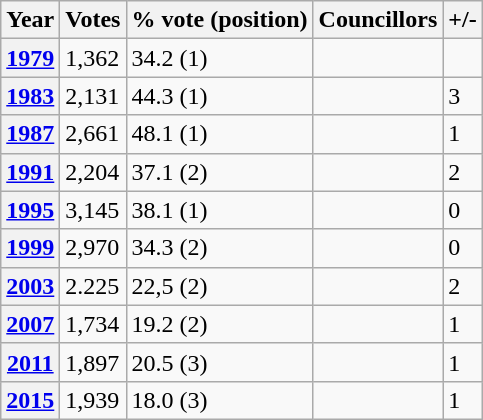<table class=wikitable>
<tr>
<th>Year</th>
<th>Votes</th>
<th>% vote (position)</th>
<th>Councillors</th>
<th>+/-</th>
</tr>
<tr>
<th><a href='#'>1979</a></th>
<td>1,362</td>
<td>34.2 (1)</td>
<td></td>
<td></td>
</tr>
<tr>
<th><a href='#'>1983</a></th>
<td>2,131</td>
<td>44.3 (1)</td>
<td></td>
<td> 3</td>
</tr>
<tr>
<th><a href='#'>1987</a></th>
<td>2,661</td>
<td>48.1 (1)</td>
<td></td>
<td> 1</td>
</tr>
<tr>
<th><a href='#'>1991</a></th>
<td>2,204</td>
<td>37.1 (2)</td>
<td></td>
<td> 2</td>
</tr>
<tr>
<th><a href='#'>1995</a></th>
<td>3,145</td>
<td>38.1 (1)</td>
<td></td>
<td> 0</td>
</tr>
<tr>
<th><a href='#'>1999</a></th>
<td>2,970</td>
<td>34.3 (2)</td>
<td></td>
<td> 0</td>
</tr>
<tr>
<th><a href='#'>2003</a></th>
<td>2.225</td>
<td>22,5 (2)</td>
<td></td>
<td> 2</td>
</tr>
<tr>
<th><a href='#'>2007</a></th>
<td>1,734</td>
<td>19.2 (2)</td>
<td></td>
<td> 1</td>
</tr>
<tr>
<th><a href='#'>2011</a></th>
<td>1,897</td>
<td>20.5 (3)</td>
<td></td>
<td> 1</td>
</tr>
<tr>
<th><a href='#'>2015</a></th>
<td>1,939</td>
<td>18.0 (3)</td>
<td></td>
<td> 1</td>
</tr>
</table>
